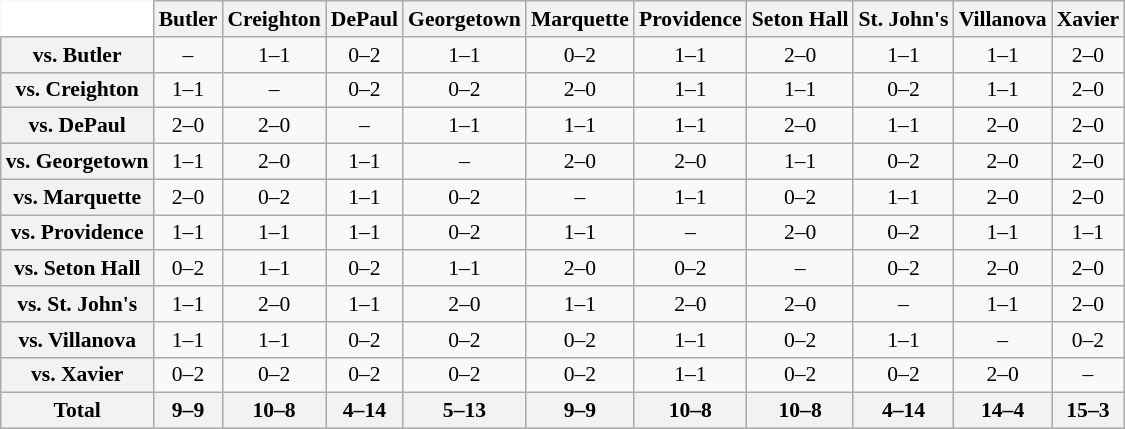<table class="wikitable" style="white-space:nowrap;font-size:90%;">
<tr>
<th colspan=1 style="background:white; border-top-style:hidden; border-left-style:hidden;"   width=75> </th>
<th style=>Butler</th>
<th style=>Creighton</th>
<th style=>DePaul</th>
<th style=>Georgetown</th>
<th style=>Marquette</th>
<th style=>Providence</th>
<th style=>Seton Hall</th>
<th style=>St. John's</th>
<th style=>Villanova</th>
<th style=>Xavier</th>
</tr>
<tr style="text-align:center;">
<th>vs. Butler</th>
<td>–</td>
<td>1–1</td>
<td>0–2</td>
<td>1–1</td>
<td>0–2</td>
<td>1–1</td>
<td>2–0</td>
<td>1–1</td>
<td>1–1</td>
<td>2–0</td>
</tr>
<tr style="text-align:center;">
<th>vs. Creighton</th>
<td>1–1</td>
<td>–</td>
<td>0–2</td>
<td>0–2</td>
<td>2–0</td>
<td>1–1</td>
<td>1–1</td>
<td>0–2</td>
<td>1–1</td>
<td>2–0</td>
</tr>
<tr style="text-align:center;">
<th>vs. DePaul</th>
<td>2–0</td>
<td>2–0</td>
<td>–</td>
<td>1–1</td>
<td>1–1</td>
<td>1–1</td>
<td>2–0</td>
<td>1–1</td>
<td>2–0</td>
<td>2–0</td>
</tr>
<tr style="text-align:center;">
<th>vs. Georgetown</th>
<td>1–1</td>
<td>2–0</td>
<td>1–1</td>
<td>–</td>
<td>2–0</td>
<td>2–0</td>
<td>1–1</td>
<td>0–2</td>
<td>2–0</td>
<td>2–0</td>
</tr>
<tr style="text-align:center;">
<th>vs. Marquette</th>
<td>2–0</td>
<td>0–2</td>
<td>1–1</td>
<td>0–2</td>
<td>–</td>
<td>1–1</td>
<td>0–2</td>
<td>1–1</td>
<td>2–0</td>
<td>2–0</td>
</tr>
<tr style="text-align:center;">
<th>vs. Providence</th>
<td>1–1</td>
<td>1–1</td>
<td>1–1</td>
<td>0–2</td>
<td>1–1</td>
<td>–</td>
<td>2–0</td>
<td>0–2</td>
<td>1–1</td>
<td>1–1</td>
</tr>
<tr style="text-align:center;">
<th>vs. Seton Hall</th>
<td>0–2</td>
<td>1–1</td>
<td>0–2</td>
<td>1–1</td>
<td>2–0</td>
<td>0–2</td>
<td>–</td>
<td>0–2</td>
<td>2–0</td>
<td>2–0</td>
</tr>
<tr style="text-align:center;">
<th>vs. St. John's</th>
<td>1–1</td>
<td>2–0</td>
<td>1–1</td>
<td>2–0</td>
<td>1–1</td>
<td>2–0</td>
<td>2–0</td>
<td>–</td>
<td>1–1</td>
<td>2–0</td>
</tr>
<tr style="text-align:center;">
<th>vs. Villanova</th>
<td>1–1</td>
<td>1–1</td>
<td>0–2</td>
<td>0–2</td>
<td>0–2</td>
<td>1–1</td>
<td>0–2</td>
<td>1–1</td>
<td>–</td>
<td>0–2</td>
</tr>
<tr style="text-align:center;">
<th>vs. Xavier</th>
<td>0–2</td>
<td>0–2</td>
<td>0–2</td>
<td>0–2</td>
<td>0–2</td>
<td>1–1</td>
<td>0–2</td>
<td>0–2</td>
<td>2–0</td>
<td>–<br></td>
</tr>
<tr style="text-align:center;">
<th>Total</th>
<th>9–9</th>
<th>10–8</th>
<th>4–14</th>
<th>5–13</th>
<th>9–9</th>
<th>10–8</th>
<th>10–8</th>
<th>4–14</th>
<th>14–4</th>
<th>15–3</th>
</tr>
</table>
